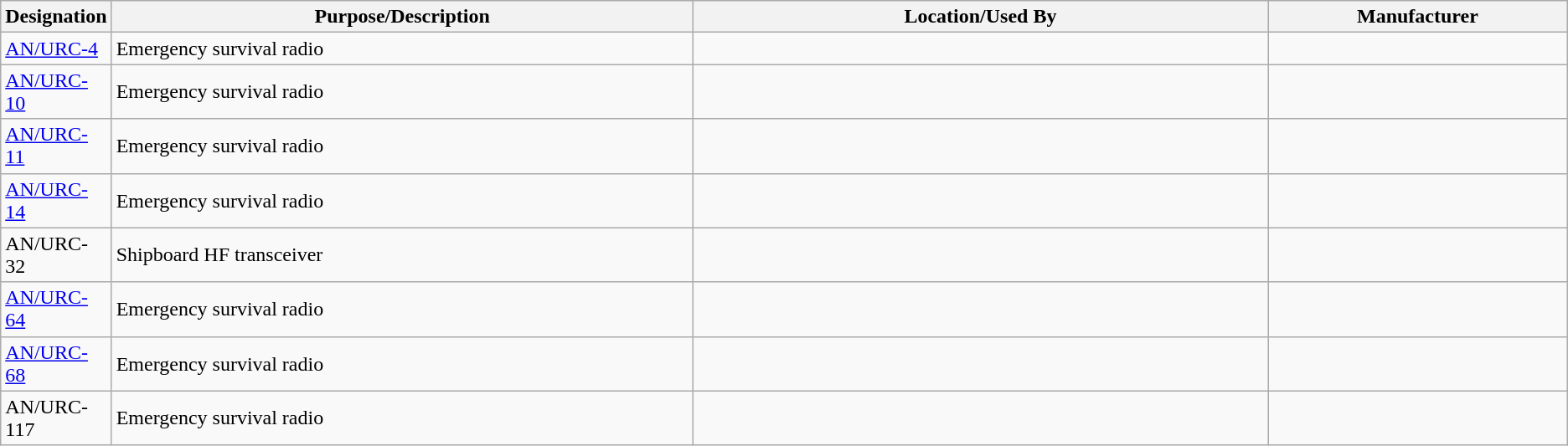<table class="wikitable sortable">
<tr>
<th scope="col">Designation</th>
<th scope="col" style="width: 500px;">Purpose/Description</th>
<th scope="col" style="width: 500px;">Location/Used By</th>
<th scope="col" style="width: 250px;">Manufacturer</th>
</tr>
<tr>
<td><a href='#'>AN/URC-4</a></td>
<td>Emergency survival radio</td>
<td></td>
<td></td>
</tr>
<tr>
<td><a href='#'>AN/URC-10</a></td>
<td>Emergency survival radio</td>
<td></td>
<td></td>
</tr>
<tr>
<td><a href='#'>AN/URC-11</a></td>
<td>Emergency survival radio</td>
<td></td>
<td></td>
</tr>
<tr>
<td><a href='#'>AN/URC-14</a></td>
<td>Emergency survival radio</td>
<td></td>
<td></td>
</tr>
<tr>
<td>AN/URC-32</td>
<td>Shipboard HF transceiver</td>
<td></td>
<td></td>
</tr>
<tr>
<td><a href='#'>AN/URC-64</a></td>
<td>Emergency survival radio</td>
<td></td>
<td></td>
</tr>
<tr>
<td><a href='#'>AN/URC-68</a></td>
<td>Emergency survival radio</td>
<td></td>
<td></td>
</tr>
<tr>
<td>AN/URC-117</td>
<td>Emergency survival radio</td>
<td></td>
<td></td>
</tr>
</table>
